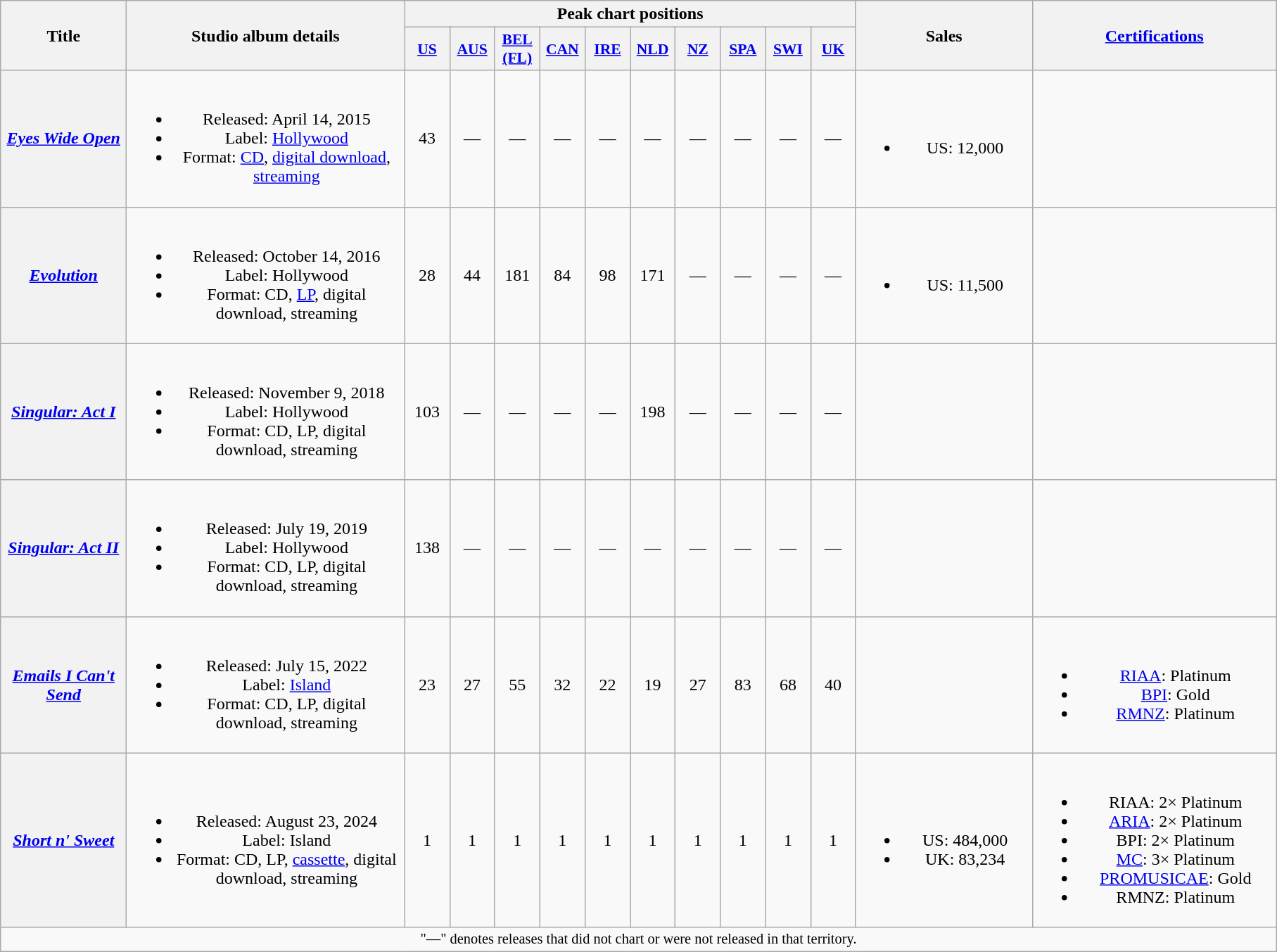<table class="wikitable plainrowheaders" style="text-align:center;">
<tr>
<th scope="col" rowspan="2" style="width:7em;">Title</th>
<th scope="col" rowspan="2" style="width:16em;">Studio album details</th>
<th scope="col" colspan="10">Peak chart positions</th>
<th scope="col" rowspan="2" style="width:10em;">Sales</th>
<th scope="col" rowspan="2" style="width:14em;"><a href='#'>Certifications</a></th>
</tr>
<tr>
<th scope="col" style="width:2.5em;font-size:90%;"><a href='#'>US</a><br></th>
<th scope="col" style="width:2.5em;font-size:90%;"><a href='#'>AUS</a><br></th>
<th scope="col" style="width:2.5em;font-size:90%;"><a href='#'>BEL<br>(FL)</a><br></th>
<th scope="col" style="width:2.5em;font-size:90%;"><a href='#'>CAN</a><br></th>
<th scope="col" style="width:2.5em;font-size:90%;"><a href='#'>IRE</a><br></th>
<th scope="col" style="width:2.5em;font-size:90%;"><a href='#'>NLD</a><br></th>
<th scope="col" style="width:2.5em;font-size:90%;"><a href='#'>NZ</a><br></th>
<th scope="col" style="width:2.5em;font-size:90%;"><a href='#'>SPA</a><br></th>
<th scope="col" style="width:2.5em;font-size:90%;"><a href='#'>SWI</a><br></th>
<th scope="col" style="width:2.5em;font-size:90%;"><a href='#'>UK</a><br></th>
</tr>
<tr>
<th scope="row"><em><a href='#'>Eyes Wide Open</a></em></th>
<td><br><ul><li>Released: April 14, 2015</li><li>Label: <a href='#'>Hollywood</a></li><li>Format: <a href='#'>CD</a>, <a href='#'>digital download</a>, <a href='#'>streaming</a></li></ul></td>
<td>43</td>
<td>—</td>
<td>—</td>
<td>—</td>
<td>—</td>
<td>—</td>
<td>—</td>
<td>—</td>
<td>—</td>
<td>—</td>
<td><br><ul><li>US: 12,000</li></ul></td>
<td></td>
</tr>
<tr>
<th scope="row"><em><a href='#'>Evolution</a></em></th>
<td><br><ul><li>Released: October 14, 2016</li><li>Label: Hollywood</li><li>Format: CD, <a href='#'>LP</a>, digital download, streaming</li></ul></td>
<td>28</td>
<td>44</td>
<td>181</td>
<td>84</td>
<td>98</td>
<td>171</td>
<td>—</td>
<td>—</td>
<td>—</td>
<td>—</td>
<td><br><ul><li>US: 11,500</li></ul></td>
<td></td>
</tr>
<tr>
<th scope="row"><em><a href='#'>Singular: Act I</a></em></th>
<td><br><ul><li>Released: November 9, 2018</li><li>Label: Hollywood</li><li>Format: CD, LP, digital download, streaming</li></ul></td>
<td>103</td>
<td>—</td>
<td>—</td>
<td>—</td>
<td>—</td>
<td>198</td>
<td>—</td>
<td>—</td>
<td>—</td>
<td>—</td>
<td></td>
<td></td>
</tr>
<tr>
<th scope="row"><em><a href='#'>Singular: Act II</a></em></th>
<td><br><ul><li>Released: July 19, 2019</li><li>Label: Hollywood</li><li>Format: CD, LP, digital download, streaming</li></ul></td>
<td>138</td>
<td>—</td>
<td>—</td>
<td>—</td>
<td>—</td>
<td>—</td>
<td>—</td>
<td>—</td>
<td>—</td>
<td>—</td>
<td></td>
<td></td>
</tr>
<tr>
<th scope="row"><em><a href='#'>Emails I Can't Send</a></em></th>
<td><br><ul><li>Released: July 15, 2022</li><li>Label: <a href='#'>Island</a></li><li>Format: CD, LP, digital download, streaming</li></ul></td>
<td>23</td>
<td>27</td>
<td>55</td>
<td>32</td>
<td>22</td>
<td>19</td>
<td>27</td>
<td>83</td>
<td>68</td>
<td>40</td>
<td></td>
<td><br><ul><li><a href='#'>RIAA</a>: Platinum</li><li><a href='#'>BPI</a>: Gold</li><li><a href='#'>RMNZ</a>: Platinum</li></ul></td>
</tr>
<tr>
<th scope="row"><em><a href='#'>Short n' Sweet</a></em></th>
<td><br><ul><li>Released: August 23, 2024</li><li>Label: Island</li><li>Format: CD, LP, <a href='#'>cassette</a>, digital download, streaming</li></ul></td>
<td>1</td>
<td>1</td>
<td>1</td>
<td>1</td>
<td>1</td>
<td>1</td>
<td>1</td>
<td>1</td>
<td>1</td>
<td>1</td>
<td><br><ul><li>US: 484,000</li><li>UK: 83,234</li></ul></td>
<td><br><ul><li>RIAA: 2× Platinum</li><li><a href='#'>ARIA</a>: 2× Platinum</li><li>BPI: 2× Platinum</li><li><a href='#'>MC</a>: 3× Platinum</li><li><a href='#'>PROMUSICAE</a>: Gold</li><li>RMNZ: Platinum</li></ul></td>
</tr>
<tr>
<td colspan="14" style="font-size:85%">"—" denotes releases that did not chart or were not released in that territory.</td>
</tr>
</table>
